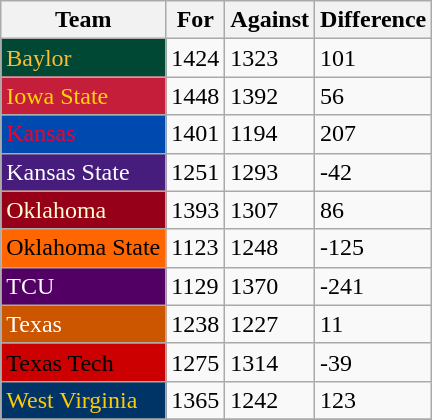<table class="wikitable sortable">
<tr>
<th scope="col">Team</th>
<th scope="col">For</th>
<th scope="col">Against</th>
<th scope="col">Difference</th>
</tr>
<tr>
<td style="background:#004834; color:#FDBB2F;">Baylor</td>
<td>1424</td>
<td>1323</td>
<td>101</td>
</tr>
<tr>
<td style="background:#C41E3A; color:#FFD700;">Iowa State</td>
<td>1448</td>
<td>1392</td>
<td>56</td>
</tr>
<tr>
<td style="background:#0049AF; color:#F20030;">Kansas</td>
<td>1401</td>
<td>1194</td>
<td>207</td>
</tr>
<tr>
<td style="background:#461D7C; color:white;">Kansas State</td>
<td>1251</td>
<td>1293</td>
<td>-42</td>
</tr>
<tr>
<td style="background:#960018; color:#FFFDD0;">Oklahoma</td>
<td>1393</td>
<td>1307</td>
<td>86</td>
</tr>
<tr>
<td style="background:#FF6600; color:black;">Oklahoma State</td>
<td>1123</td>
<td>1248</td>
<td>-125</td>
</tr>
<tr>
<td style="background:#520063; color:white;">TCU</td>
<td>1129</td>
<td>1370</td>
<td>-241</td>
</tr>
<tr>
<td style="background:#CC5500; color:white;">Texas</td>
<td>1238</td>
<td>1227</td>
<td>11</td>
</tr>
<tr>
<td style="background:#CC0000; color:black;">Texas Tech</td>
<td>1275</td>
<td>1314</td>
<td>-39</td>
</tr>
<tr>
<td style="background:#003366; color:#FFCC00;">West Virginia</td>
<td>1365</td>
<td>1242</td>
<td>123</td>
</tr>
<tr>
</tr>
</table>
